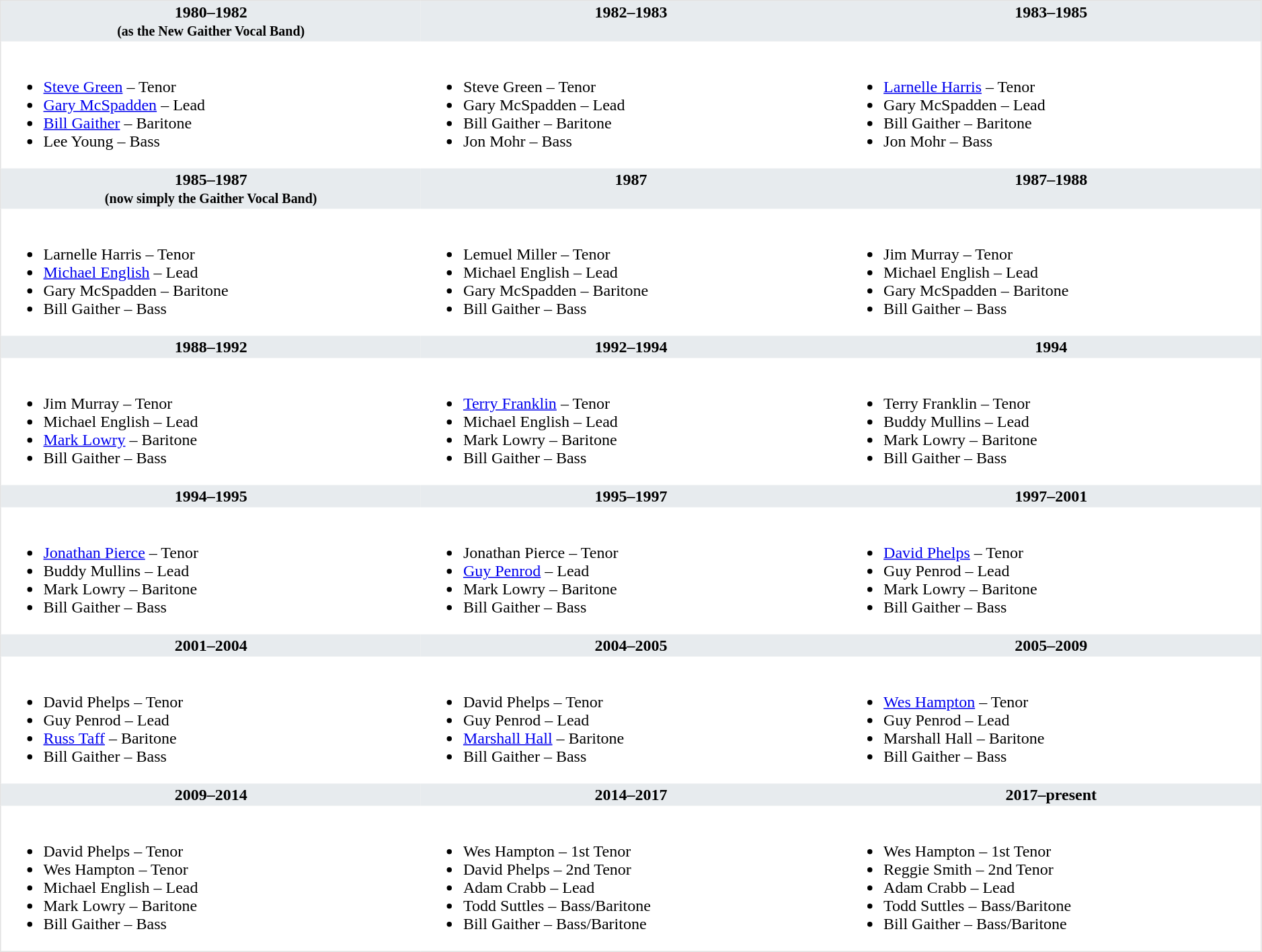<table class="toccolours" cellspacing="0" cellpadding="2" style="float: width; margin: 0 0 1em 1em; border-collapse: collapse; border: 1px solid #E2E2E2; width:99%; border:1">
<tr>
<th width="25%" valign="top" bgcolor="#E7EBEE">1980–1982<br><small>(as the New Gaither Vocal Band)</small></th>
<th width="25%" valign="top" bgcolor="#E7EBEE">1982–1983</th>
<th width="25%" valign="top" bgcolor="#E7EBEE">1983–1985</th>
</tr>
<tr>
<td valign="top"><br><ul><li><a href='#'>Steve Green</a> – Tenor</li><li><a href='#'>Gary McSpadden</a> – Lead</li><li><a href='#'>Bill Gaither</a> – Baritone</li><li>Lee Young – Bass</li></ul></td>
<td valign="top"><br><ul><li>Steve Green – Tenor</li><li>Gary McSpadden – Lead</li><li>Bill Gaither – Baritone</li><li>Jon Mohr – Bass</li></ul></td>
<td valign="top"><br><ul><li><a href='#'>Larnelle Harris</a> – Tenor</li><li>Gary McSpadden – Lead</li><li>Bill Gaither – Baritone</li><li>Jon Mohr – Bass</li></ul></td>
</tr>
<tr>
<th width="25%" valign="top" bgcolor="#E7EBEE">1985–1987<br><small>(now simply the Gaither Vocal Band)</small></th>
<th width="25%" valign="top" bgcolor="#E7EBEE">1987</th>
<th width="25%" valign="top" bgcolor="#E7EBEE">1987–1988</th>
</tr>
<tr>
<td><br><ul><li>Larnelle Harris – Tenor</li><li><a href='#'>Michael English</a> – Lead</li><li>Gary McSpadden – Baritone</li><li>Bill Gaither – Bass</li></ul></td>
<td valign="top"><br><ul><li>Lemuel Miller – Tenor</li><li>Michael English – Lead</li><li>Gary McSpadden – Baritone</li><li>Bill Gaither – Bass</li></ul></td>
<td valign="top"><br><ul><li>Jim Murray – Tenor</li><li>Michael English – Lead</li><li>Gary McSpadden – Baritone</li><li>Bill Gaither – Bass</li></ul></td>
</tr>
<tr>
<th width="25%" valign="top" bgcolor="#E7EBEE">1988–1992</th>
<th width="25%" valign="top" bgcolor="#E7EBEE">1992–1994</th>
<th width="25%" valign="top" bgcolor="#E7EBEE">1994</th>
</tr>
<tr>
<td valign="top"><br><ul><li>Jim Murray – Tenor</li><li>Michael English – Lead</li><li><a href='#'>Mark Lowry</a> – Baritone</li><li>Bill Gaither – Bass</li></ul></td>
<td valign="top"><br><ul><li><a href='#'>Terry Franklin</a> – Tenor</li><li>Michael English – Lead</li><li>Mark Lowry – Baritone</li><li>Bill Gaither – Bass</li></ul></td>
<td valign="top"><br><ul><li>Terry Franklin – Tenor</li><li>Buddy Mullins – Lead</li><li>Mark Lowry – Baritone</li><li>Bill Gaither – Bass</li></ul></td>
</tr>
<tr>
<th width="25%" valign="top" bgcolor="#E7EBEE">1994–1995</th>
<th width="25%" valign="top" bgcolor="#E7EBEE">1995–1997</th>
<th width="25%" valign="top" bgcolor="#E7EBEE">1997–2001</th>
</tr>
<tr>
<td valign="top"><br><ul><li><a href='#'>Jonathan Pierce</a> – Tenor</li><li>Buddy Mullins – Lead</li><li>Mark Lowry – Baritone</li><li>Bill Gaither – Bass</li></ul></td>
<td valign="top"><br><ul><li>Jonathan Pierce – Tenor</li><li><a href='#'>Guy Penrod</a> – Lead</li><li>Mark Lowry – Baritone</li><li>Bill Gaither – Bass</li></ul></td>
<td valign="top"><br><ul><li><a href='#'>David Phelps</a> – Tenor</li><li>Guy Penrod – Lead</li><li>Mark Lowry – Baritone</li><li>Bill Gaither – Bass</li></ul></td>
</tr>
<tr>
<th width="25%" valign="top" bgcolor="#E7EBEE">2001–2004</th>
<th width="25%" valign="top" bgcolor="#E7EBEE">2004–2005</th>
<th width="25%" valign="top" bgcolor="#E7EBEE">2005–2009</th>
</tr>
<tr>
<td valign="top"><br><ul><li>David Phelps – Tenor</li><li>Guy Penrod – Lead</li><li><a href='#'>Russ Taff</a> – Baritone</li><li>Bill Gaither – Bass</li></ul></td>
<td valign="top"><br><ul><li>David Phelps – Tenor</li><li>Guy Penrod – Lead</li><li><a href='#'>Marshall Hall</a> – Baritone</li><li>Bill Gaither – Bass</li></ul></td>
<td valign="top"><br><ul><li><a href='#'>Wes Hampton</a> – Tenor</li><li>Guy Penrod – Lead</li><li>Marshall Hall – Baritone</li><li>Bill Gaither – Bass</li></ul></td>
</tr>
<tr>
<th width="25%" valign="top" bgcolor="#E7EBEE">2009–2014</th>
<th width="25%" valign="top" bgcolor="#E7EBEE">2014–2017</th>
<th width="25%" valign="top" bgcolor="#E7EBEE">2017–present</th>
</tr>
<tr>
<td valign="top"><br><ul><li>David Phelps – Tenor</li><li>Wes Hampton – Tenor</li><li>Michael English – Lead</li><li>Mark Lowry – Baritone</li><li>Bill Gaither – Bass</li></ul></td>
<td valign="top"><br><ul><li>Wes Hampton – 1st Tenor</li><li>David Phelps – 2nd Tenor</li><li>Adam Crabb – Lead</li><li>Todd Suttles – Bass/Baritone</li><li>Bill Gaither – Bass/Baritone</li></ul></td>
<td valign="top"><br><ul><li>Wes Hampton – 1st Tenor</li><li>Reggie Smith – 2nd Tenor</li><li>Adam Crabb – Lead</li><li>Todd Suttles – Bass/Baritone</li><li>Bill Gaither – Bass/Baritone</li></ul></td>
</tr>
</table>
